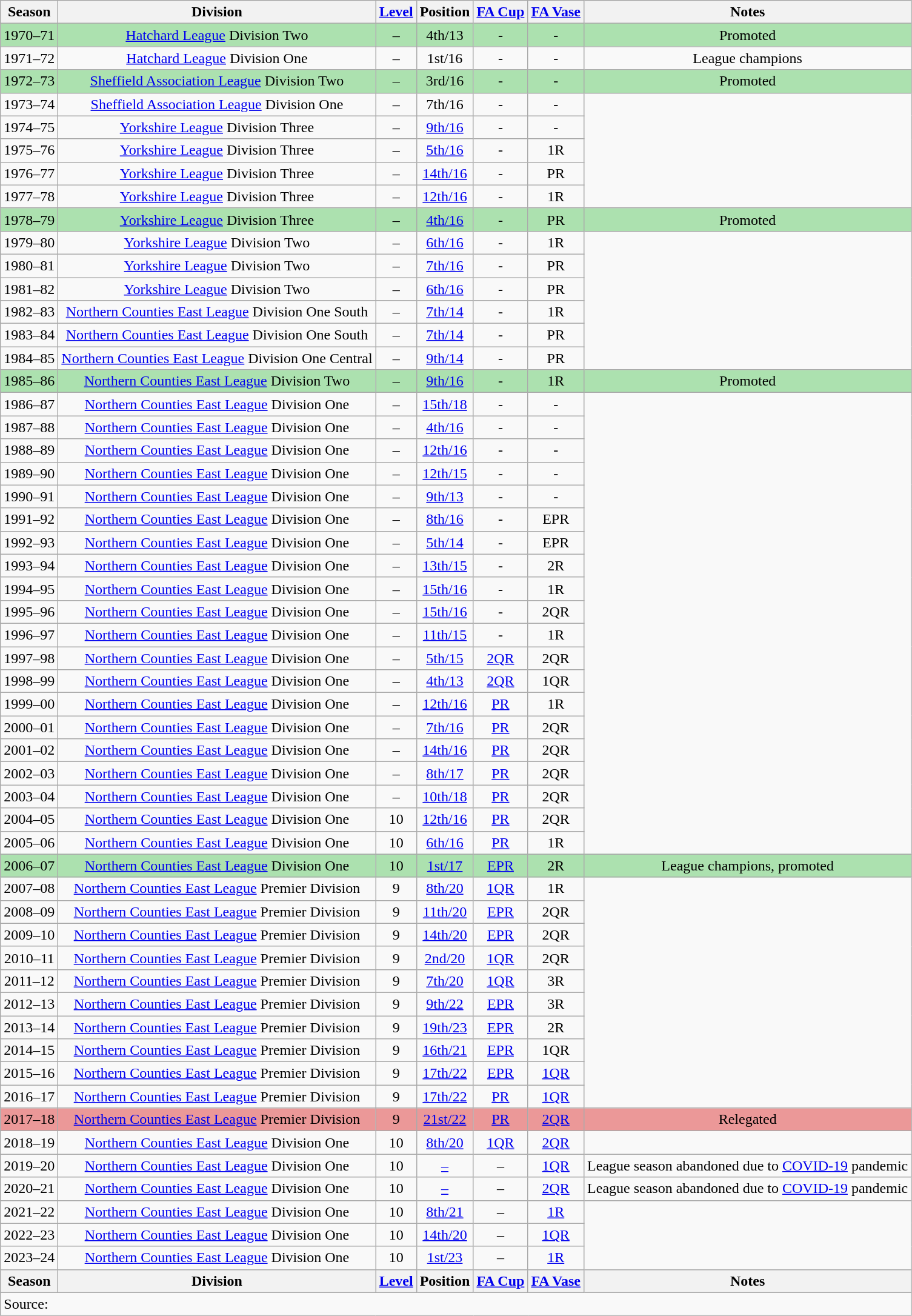<table class="wikitable collapsible collapsed" style=text-align:center>
<tr>
<th>Season</th>
<th>Division</th>
<th><a href='#'>Level</a></th>
<th>Position</th>
<th><a href='#'>FA Cup</a></th>
<th><a href='#'>FA Vase</a></th>
<th>Notes</th>
</tr>
<tr bgcolor="#ACE1AF">
<td>1970–71</td>
<td><a href='#'>Hatchard League</a> Division Two</td>
<td>–</td>
<td>4th/13</td>
<td>-</td>
<td>-</td>
<td>Promoted</td>
</tr>
<tr>
<td>1971–72</td>
<td><a href='#'>Hatchard League</a> Division One</td>
<td>–</td>
<td>1st/16</td>
<td>-</td>
<td>-</td>
<td>League champions</td>
</tr>
<tr bgcolor="#ACE1AF">
<td>1972–73</td>
<td><a href='#'>Sheffield Association League</a> Division Two</td>
<td>–</td>
<td>3rd/16</td>
<td>-</td>
<td>-</td>
<td>Promoted</td>
</tr>
<tr>
<td>1973–74</td>
<td><a href='#'>Sheffield Association League</a> Division One</td>
<td>–</td>
<td>7th/16</td>
<td>-</td>
<td>-</td>
</tr>
<tr>
<td>1974–75</td>
<td><a href='#'>Yorkshire League</a> Division Three</td>
<td>–</td>
<td><a href='#'>9th/16</a></td>
<td>-</td>
<td>-</td>
</tr>
<tr>
<td>1975–76</td>
<td><a href='#'>Yorkshire League</a> Division Three</td>
<td>–</td>
<td><a href='#'>5th/16</a></td>
<td>-</td>
<td>1R</td>
</tr>
<tr>
<td>1976–77</td>
<td><a href='#'>Yorkshire League</a> Division Three</td>
<td>–</td>
<td><a href='#'>14th/16</a></td>
<td>-</td>
<td>PR</td>
</tr>
<tr>
<td>1977–78</td>
<td><a href='#'>Yorkshire League</a> Division Three</td>
<td>–</td>
<td><a href='#'>12th/16</a></td>
<td>-</td>
<td>1R</td>
</tr>
<tr bgcolor="#ACE1AF">
<td>1978–79</td>
<td><a href='#'>Yorkshire League</a> Division Three</td>
<td>–</td>
<td><a href='#'>4th/16</a></td>
<td>-</td>
<td>PR</td>
<td>Promoted</td>
</tr>
<tr>
<td>1979–80</td>
<td><a href='#'>Yorkshire League</a> Division Two</td>
<td>–</td>
<td><a href='#'>6th/16</a></td>
<td>-</td>
<td>1R</td>
</tr>
<tr>
<td>1980–81</td>
<td><a href='#'>Yorkshire League</a> Division Two</td>
<td>–</td>
<td><a href='#'>7th/16</a></td>
<td>-</td>
<td>PR</td>
</tr>
<tr>
<td>1981–82</td>
<td><a href='#'>Yorkshire League</a> Division Two</td>
<td>–</td>
<td><a href='#'>6th/16</a></td>
<td>-</td>
<td>PR</td>
</tr>
<tr>
<td>1982–83</td>
<td><a href='#'>Northern Counties East League</a> Division One South</td>
<td>–</td>
<td><a href='#'>7th/14</a></td>
<td>-</td>
<td>1R</td>
</tr>
<tr>
<td>1983–84</td>
<td><a href='#'>Northern Counties East League</a> Division One South</td>
<td>–</td>
<td><a href='#'>7th/14</a></td>
<td>-</td>
<td>PR</td>
</tr>
<tr>
<td>1984–85</td>
<td><a href='#'>Northern Counties East League</a> Division One Central</td>
<td>–</td>
<td><a href='#'>9th/14</a></td>
<td>-</td>
<td>PR</td>
</tr>
<tr bgcolor="#ACE1AF">
<td>1985–86</td>
<td><a href='#'>Northern Counties East League</a> Division Two</td>
<td>–</td>
<td><a href='#'>9th/16</a></td>
<td>-</td>
<td>1R</td>
<td>Promoted</td>
</tr>
<tr>
<td>1986–87</td>
<td><a href='#'>Northern Counties East League</a> Division One</td>
<td>–</td>
<td><a href='#'>15th/18</a></td>
<td>-</td>
<td>-</td>
</tr>
<tr>
<td>1987–88</td>
<td><a href='#'>Northern Counties East League</a> Division One</td>
<td>–</td>
<td><a href='#'>4th/16</a></td>
<td>-</td>
<td>-</td>
</tr>
<tr>
<td>1988–89</td>
<td><a href='#'>Northern Counties East League</a> Division One</td>
<td>–</td>
<td><a href='#'>12th/16</a></td>
<td>-</td>
<td>-</td>
</tr>
<tr>
<td>1989–90</td>
<td><a href='#'>Northern Counties East League</a> Division One</td>
<td>–</td>
<td><a href='#'>12th/15</a></td>
<td>-</td>
<td>-</td>
</tr>
<tr>
<td>1990–91</td>
<td><a href='#'>Northern Counties East League</a> Division One</td>
<td>–</td>
<td><a href='#'>9th/13</a></td>
<td>-</td>
<td>-</td>
</tr>
<tr>
<td>1991–92</td>
<td><a href='#'>Northern Counties East League</a> Division One</td>
<td>–</td>
<td><a href='#'>8th/16</a></td>
<td>-</td>
<td>EPR</td>
</tr>
<tr>
<td>1992–93</td>
<td><a href='#'>Northern Counties East League</a> Division One</td>
<td>–</td>
<td><a href='#'>5th/14</a></td>
<td>-</td>
<td>EPR</td>
</tr>
<tr>
<td>1993–94</td>
<td><a href='#'>Northern Counties East League</a> Division One</td>
<td>–</td>
<td><a href='#'>13th/15</a></td>
<td>-</td>
<td>2R</td>
</tr>
<tr>
<td>1994–95</td>
<td><a href='#'>Northern Counties East League</a> Division One</td>
<td>–</td>
<td><a href='#'>15th/16</a></td>
<td>-</td>
<td>1R</td>
</tr>
<tr>
<td>1995–96</td>
<td><a href='#'>Northern Counties East League</a> Division One</td>
<td>–</td>
<td><a href='#'>15th/16</a></td>
<td>-</td>
<td>2QR</td>
</tr>
<tr>
<td>1996–97</td>
<td><a href='#'>Northern Counties East League</a> Division One</td>
<td>–</td>
<td><a href='#'>11th/15</a></td>
<td>-</td>
<td>1R</td>
</tr>
<tr>
<td>1997–98</td>
<td><a href='#'>Northern Counties East League</a> Division One</td>
<td>–</td>
<td><a href='#'>5th/15</a></td>
<td><a href='#'>2QR</a></td>
<td>2QR</td>
</tr>
<tr>
<td>1998–99</td>
<td><a href='#'>Northern Counties East League</a> Division One</td>
<td>–</td>
<td><a href='#'>4th/13</a></td>
<td><a href='#'>2QR</a></td>
<td>1QR</td>
</tr>
<tr>
<td>1999–00</td>
<td><a href='#'>Northern Counties East League</a> Division One</td>
<td>–</td>
<td><a href='#'>12th/16</a></td>
<td><a href='#'>PR</a></td>
<td>1R</td>
</tr>
<tr>
<td>2000–01</td>
<td><a href='#'>Northern Counties East League</a> Division One</td>
<td>–</td>
<td><a href='#'>7th/16</a></td>
<td><a href='#'>PR</a></td>
<td>2QR</td>
</tr>
<tr>
<td>2001–02</td>
<td><a href='#'>Northern Counties East League</a> Division One</td>
<td>–</td>
<td><a href='#'>14th/16</a></td>
<td><a href='#'>PR</a></td>
<td>2QR</td>
</tr>
<tr>
<td>2002–03</td>
<td><a href='#'>Northern Counties East League</a> Division One</td>
<td>–</td>
<td><a href='#'>8th/17</a></td>
<td><a href='#'>PR</a></td>
<td>2QR</td>
</tr>
<tr>
<td>2003–04</td>
<td><a href='#'>Northern Counties East League</a> Division One</td>
<td>–</td>
<td><a href='#'>10th/18</a></td>
<td><a href='#'>PR</a></td>
<td>2QR</td>
</tr>
<tr>
<td>2004–05</td>
<td><a href='#'>Northern Counties East League</a> Division One</td>
<td>10</td>
<td><a href='#'>12th/16</a></td>
<td><a href='#'>PR</a></td>
<td>2QR</td>
</tr>
<tr>
<td>2005–06</td>
<td><a href='#'>Northern Counties East League</a> Division One</td>
<td>10</td>
<td><a href='#'>6th/16</a></td>
<td><a href='#'>PR</a></td>
<td>1R</td>
</tr>
<tr bgcolor="#ACE1AF">
<td>2006–07</td>
<td><a href='#'>Northern Counties East League</a> Division One</td>
<td>10</td>
<td><a href='#'>1st/17</a></td>
<td><a href='#'>EPR</a></td>
<td>2R</td>
<td>League champions, promoted</td>
</tr>
<tr>
<td>2007–08</td>
<td><a href='#'>Northern Counties East League</a> Premier Division</td>
<td>9</td>
<td><a href='#'>8th/20</a></td>
<td><a href='#'>1QR</a></td>
<td>1R</td>
</tr>
<tr>
<td>2008–09</td>
<td><a href='#'>Northern Counties East League</a> Premier Division</td>
<td>9</td>
<td><a href='#'>11th/20</a></td>
<td><a href='#'>EPR</a></td>
<td>2QR</td>
</tr>
<tr>
<td>2009–10</td>
<td><a href='#'>Northern Counties East League</a> Premier Division</td>
<td>9</td>
<td><a href='#'>14th/20</a></td>
<td><a href='#'>EPR</a></td>
<td>2QR</td>
</tr>
<tr>
<td>2010–11</td>
<td><a href='#'>Northern Counties East League</a> Premier Division</td>
<td>9</td>
<td><a href='#'>2nd/20</a></td>
<td><a href='#'>1QR</a></td>
<td>2QR</td>
</tr>
<tr>
<td>2011–12</td>
<td><a href='#'>Northern Counties East League</a> Premier Division</td>
<td>9</td>
<td><a href='#'>7th/20</a></td>
<td><a href='#'>1QR</a></td>
<td>3R</td>
</tr>
<tr>
<td>2012–13</td>
<td><a href='#'>Northern Counties East League</a> Premier Division</td>
<td>9</td>
<td><a href='#'>9th/22</a></td>
<td><a href='#'>EPR</a></td>
<td>3R</td>
</tr>
<tr>
<td>2013–14</td>
<td><a href='#'>Northern Counties East League</a> Premier Division</td>
<td>9</td>
<td><a href='#'>19th/23</a></td>
<td><a href='#'>EPR</a></td>
<td>2R</td>
</tr>
<tr>
<td>2014–15</td>
<td><a href='#'>Northern Counties East League</a> Premier Division</td>
<td>9</td>
<td><a href='#'>16th/21</a></td>
<td><a href='#'>EPR</a></td>
<td>1QR</td>
</tr>
<tr>
<td>2015–16</td>
<td><a href='#'>Northern Counties East League</a> Premier Division</td>
<td>9</td>
<td><a href='#'>17th/22</a></td>
<td><a href='#'>EPR</a></td>
<td><a href='#'>1QR</a></td>
</tr>
<tr>
<td>2016–17</td>
<td><a href='#'>Northern Counties East League</a> Premier Division</td>
<td>9</td>
<td><a href='#'>17th/22</a></td>
<td><a href='#'>PR</a></td>
<td><a href='#'>1QR</a></td>
</tr>
<tr bgcolor="#EB9898">
<td>2017–18</td>
<td><a href='#'>Northern Counties East League</a> Premier Division</td>
<td>9</td>
<td><a href='#'>21st/22</a></td>
<td><a href='#'>PR</a></td>
<td><a href='#'>2QR</a></td>
<td>Relegated</td>
</tr>
<tr>
<td>2018–19</td>
<td><a href='#'>Northern Counties East League</a> Division One</td>
<td>10</td>
<td><a href='#'>8th/20</a></td>
<td><a href='#'>1QR</a></td>
<td><a href='#'>2QR</a></td>
<td></td>
</tr>
<tr>
<td>2019–20</td>
<td><a href='#'>Northern Counties East League</a> Division One</td>
<td>10</td>
<td><a href='#'>–</a></td>
<td>–</td>
<td><a href='#'>1QR</a></td>
<td>League season abandoned due to <a href='#'>COVID-19</a> pandemic</td>
</tr>
<tr>
<td>2020–21</td>
<td><a href='#'>Northern Counties East League</a> Division One</td>
<td>10</td>
<td><a href='#'>–</a></td>
<td>–</td>
<td><a href='#'>2QR</a></td>
<td>League season abandoned due to <a href='#'>COVID-19</a> pandemic</td>
</tr>
<tr>
<td>2021–22</td>
<td><a href='#'>Northern Counties East League</a> Division One</td>
<td>10</td>
<td><a href='#'>8th/21</a></td>
<td>–</td>
<td><a href='#'>1R</a></td>
</tr>
<tr>
<td>2022–23</td>
<td><a href='#'>Northern Counties East League</a> Division One</td>
<td>10</td>
<td><a href='#'>14th/20</a></td>
<td>–</td>
<td><a href='#'>1QR</a></td>
</tr>
<tr>
<td>2023–24</td>
<td><a href='#'>Northern Counties East League</a> Division One</td>
<td>10</td>
<td><a href='#'>1st/23</a></td>
<td>–</td>
<td><a href='#'>1R</a></td>
</tr>
<tr>
<th>Season</th>
<th>Division</th>
<th><a href='#'>Level</a></th>
<th>Position</th>
<th><a href='#'>FA Cup</a></th>
<th><a href='#'>FA Vase</a></th>
<th>Notes</th>
</tr>
<tr>
<td align=left colspan=7>Source: </td>
</tr>
</table>
